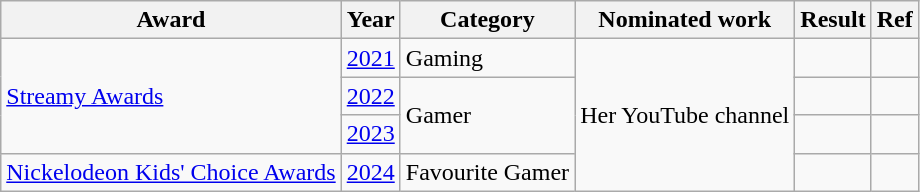<table class="wikitable">
<tr>
<th>Award</th>
<th>Year</th>
<th>Category</th>
<th>Nominated work</th>
<th>Result</th>
<th>Ref</th>
</tr>
<tr>
<td rowspan="3"><a href='#'>Streamy Awards</a></td>
<td><a href='#'>2021</a></td>
<td>Gaming</td>
<td rowspan="4">Her YouTube channel</td>
<td></td>
<td></td>
</tr>
<tr>
<td><a href='#'>2022</a></td>
<td rowspan="2">Gamer</td>
<td></td>
<td></td>
</tr>
<tr>
<td><a href='#'>2023</a></td>
<td></td>
<td></td>
</tr>
<tr>
<td><a href='#'>Nickelodeon Kids' Choice Awards</a></td>
<td><a href='#'>2024</a></td>
<td>Favourite Gamer</td>
<td></td>
<td></td>
</tr>
</table>
